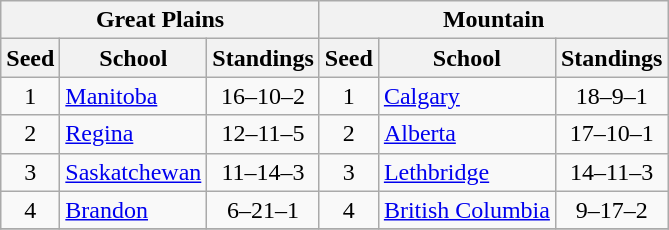<table class="wikitable">
<tr>
<th colspan=3>Great Plains</th>
<th colspan=3>Mountain</th>
</tr>
<tr>
<th>Seed</th>
<th width:120px">School</th>
<th>Standings</th>
<th>Seed</th>
<th width:120px">School</th>
<th>Standings</th>
</tr>
<tr>
<td align=center>1</td>
<td><a href='#'>Manitoba</a></td>
<td align=center>16–10–2</td>
<td align=center>1</td>
<td><a href='#'>Calgary</a></td>
<td align=center>18–9–1</td>
</tr>
<tr>
<td align=center>2</td>
<td><a href='#'>Regina</a></td>
<td align=center>12–11–5</td>
<td align=center>2</td>
<td><a href='#'>Alberta</a></td>
<td align=center>17–10–1</td>
</tr>
<tr>
<td align=center>3</td>
<td><a href='#'>Saskatchewan</a></td>
<td align=center>11–14–3</td>
<td align=center>3</td>
<td><a href='#'>Lethbridge</a></td>
<td align=center>14–11–3</td>
</tr>
<tr>
<td align=center>4</td>
<td><a href='#'>Brandon</a></td>
<td align=center>6–21–1</td>
<td align=center>4</td>
<td><a href='#'>British Columbia</a></td>
<td align=center>9–17–2</td>
</tr>
<tr>
</tr>
</table>
